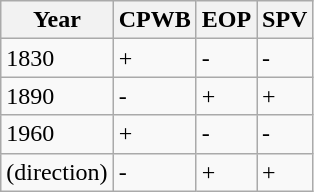<table class="wikitable">
<tr>
<th>Year</th>
<th>CPWB</th>
<th>EOP</th>
<th>SPV</th>
</tr>
<tr>
<td>1830</td>
<td>+</td>
<td>-</td>
<td>-</td>
</tr>
<tr>
<td>1890</td>
<td>-</td>
<td>+</td>
<td>+</td>
</tr>
<tr>
<td>1960</td>
<td>+</td>
<td>-</td>
<td>-</td>
</tr>
<tr>
<td>(direction)</td>
<td>-</td>
<td>+</td>
<td>+</td>
</tr>
</table>
